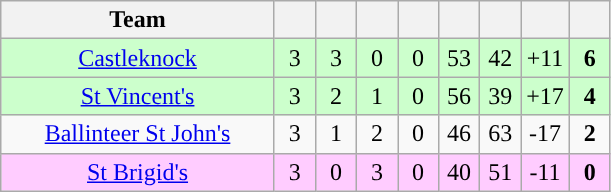<table class="wikitable" style="text-align:center">
<tr>
<th style="width:175px;">Team</th>
<th width="20"></th>
<th width="20"></th>
<th width="20"></th>
<th width="20"></th>
<th width="20"></th>
<th width="20"></th>
<th width="20"></th>
<th width="20"></th>
</tr>
<tr style="background:#cfc">
<td><a href='#'>Castleknock</a></td>
<td>3</td>
<td>3</td>
<td>0</td>
<td>0</td>
<td>53</td>
<td>42</td>
<td>+11</td>
<td><strong>6</strong></td>
</tr>
<tr style="background:#cfc;">
<td><a href='#'>St Vincent's</a></td>
<td>3</td>
<td>2</td>
<td>1</td>
<td>0</td>
<td>56</td>
<td>39</td>
<td>+17</td>
<td><strong>4</strong></td>
</tr>
<tr>
<td><a href='#'>Ballinteer St John's</a></td>
<td>3</td>
<td>1</td>
<td>2</td>
<td>0</td>
<td>46</td>
<td>63</td>
<td>-17</td>
<td><strong>2</strong></td>
</tr>
<tr style="background:#fcf;">
<td><a href='#'>St Brigid's</a></td>
<td>3</td>
<td>0</td>
<td>3</td>
<td>0</td>
<td>40</td>
<td>51</td>
<td>-11</td>
<td><strong>0</strong></td>
</tr>
</table>
